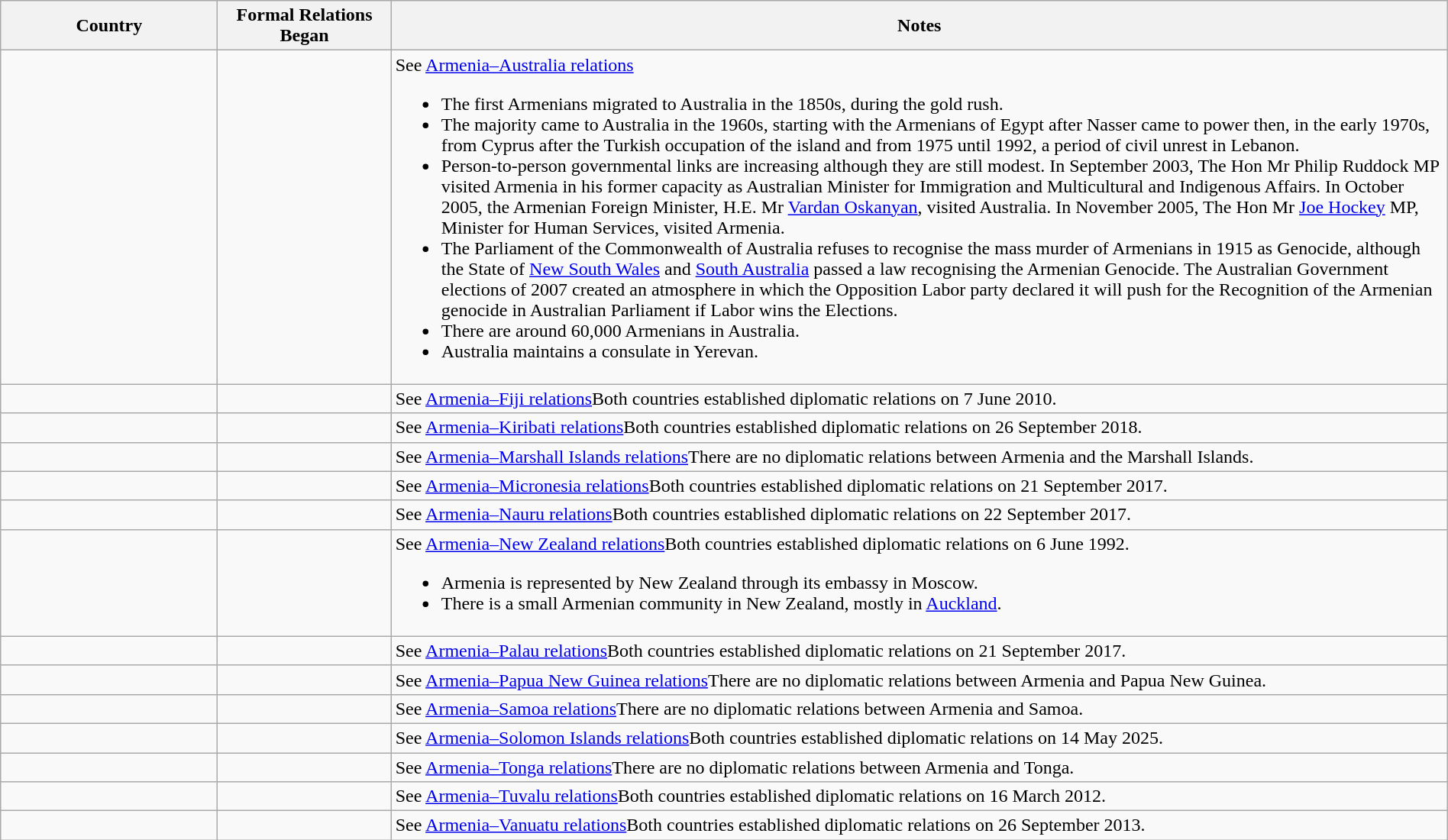<table class="wikitable sortable" style="width:100%; margin:auto;">
<tr>
<th style="width:15%;">Country</th>
<th style="width:12%;">Formal Relations Began</th>
<th>Notes</th>
</tr>
<tr valign="top">
<td></td>
<td align=right> </td>
<td>See <a href='#'>Armenia–Australia relations</a><br><ul><li>The first Armenians migrated to Australia in the 1850s, during the gold rush.</li><li>The majority came to Australia in the 1960s, starting with the Armenians of Egypt after Nasser came to power then, in the early 1970s, from Cyprus after the Turkish occupation of the island and from 1975 until 1992, a period of civil unrest in Lebanon.</li><li>Person-to-person governmental links are increasing although they are still modest. In September 2003, The Hon Mr Philip Ruddock MP visited Armenia in his former capacity as Australian Minister for Immigration and Multicultural and Indigenous Affairs. In October 2005, the Armenian Foreign Minister, H.E. Mr <a href='#'>Vardan Oskanyan</a>, visited Australia. In November 2005, The Hon Mr <a href='#'>Joe Hockey</a> MP, Minister for Human Services, visited Armenia.</li><li>The Parliament of the Commonwealth of Australia refuses to recognise the mass murder of Armenians in 1915 as Genocide, although the State of <a href='#'>New South Wales</a> and <a href='#'>South Australia</a> passed a law recognising the Armenian Genocide. The Australian Government elections of 2007 created an atmosphere in which the Opposition Labor party declared it will push for the Recognition of the Armenian genocide in Australian Parliament if Labor wins the Elections.</li><li>There are around 60,000 Armenians in Australia.</li><li>Australia maintains a consulate in Yerevan.</li></ul></td>
</tr>
<tr valign="top">
<td></td>
<td align=right> </td>
<td>See <a href='#'>Armenia–Fiji relations</a>Both countries established diplomatic relations on 7 June 2010.</td>
</tr>
<tr valign="top">
<td></td>
<td align=right> </td>
<td>See <a href='#'>Armenia–Kiribati relations</a>Both countries established diplomatic relations on 26 September 2018.</td>
</tr>
<tr valign="top">
<td></td>
<td></td>
<td>See <a href='#'>Armenia–Marshall Islands relations</a>There are no diplomatic relations between Armenia and the Marshall Islands.</td>
</tr>
<tr valign="top">
<td></td>
<td align=right> </td>
<td>See <a href='#'>Armenia–Micronesia relations</a>Both countries established diplomatic relations on 21 September 2017.</td>
</tr>
<tr valign="top">
<td></td>
<td align=right> </td>
<td>See <a href='#'>Armenia–Nauru relations</a>Both countries established diplomatic relations on 22 September 2017.</td>
</tr>
<tr valign="top">
<td></td>
<td align=right> </td>
<td>See <a href='#'>Armenia–New Zealand relations</a>Both countries established diplomatic relations on 6 June 1992.<br><ul><li>Armenia is represented by New Zealand through its embassy in Moscow.</li><li>There is a small Armenian community in New Zealand, mostly in <a href='#'>Auckland</a>.</li></ul></td>
</tr>
<tr valign="top">
<td></td>
<td align=right> </td>
<td>See <a href='#'>Armenia–Palau relations</a>Both countries established diplomatic relations on 21 September 2017.</td>
</tr>
<tr valign="top">
<td></td>
<td></td>
<td>See <a href='#'>Armenia–Papua New Guinea relations</a>There are no diplomatic relations between Armenia and Papua New Guinea.</td>
</tr>
<tr valign="top">
<td></td>
<td></td>
<td>See <a href='#'>Armenia–Samoa relations</a>There are no diplomatic relations between Armenia and Samoa.</td>
</tr>
<tr valign="top">
<td></td>
<td align=right> </td>
<td>See <a href='#'>Armenia–Solomon Islands relations</a>Both countries established diplomatic relations on 14 May 2025.</td>
</tr>
<tr valign="top">
<td></td>
<td></td>
<td>See <a href='#'>Armenia–Tonga relations</a>There are no diplomatic relations between Armenia and Tonga.</td>
</tr>
<tr valign="top">
<td></td>
<td align=right> </td>
<td>See <a href='#'>Armenia–Tuvalu relations</a>Both countries established diplomatic relations on 16 March 2012.</td>
</tr>
<tr valign="top">
<td></td>
<td align=right> </td>
<td>See <a href='#'>Armenia–Vanuatu relations</a>Both countries established diplomatic relations on 26 September 2013.</td>
</tr>
</table>
